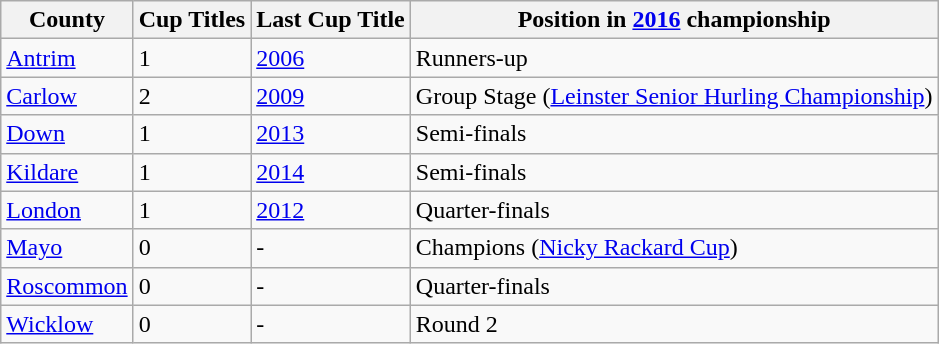<table class="wikitable sortable" style="text-align: left;">
<tr>
<th>County</th>
<th>Cup Titles</th>
<th>Last Cup Title</th>
<th>Position in <a href='#'>2016</a> championship</th>
</tr>
<tr>
<td> <a href='#'>Antrim</a></td>
<td>1</td>
<td><a href='#'>2006</a></td>
<td>Runners-up</td>
</tr>
<tr>
<td> <a href='#'>Carlow</a></td>
<td>2</td>
<td><a href='#'>2009</a></td>
<td>Group Stage (<a href='#'>Leinster Senior Hurling Championship</a>)</td>
</tr>
<tr>
<td> <a href='#'>Down</a></td>
<td>1</td>
<td><a href='#'>2013</a></td>
<td>Semi-finals</td>
</tr>
<tr>
<td> <a href='#'>Kildare</a></td>
<td>1</td>
<td><a href='#'>2014</a></td>
<td>Semi-finals</td>
</tr>
<tr>
<td> <a href='#'>London</a></td>
<td>1</td>
<td><a href='#'>2012</a></td>
<td>Quarter-finals</td>
</tr>
<tr>
<td> <a href='#'>Mayo</a></td>
<td>0</td>
<td>-</td>
<td>Champions (<a href='#'>Nicky Rackard Cup</a>)</td>
</tr>
<tr>
<td> <a href='#'>Roscommon</a></td>
<td>0</td>
<td>-</td>
<td>Quarter-finals</td>
</tr>
<tr>
<td> <a href='#'>Wicklow</a></td>
<td>0</td>
<td>-</td>
<td>Round 2</td>
</tr>
</table>
